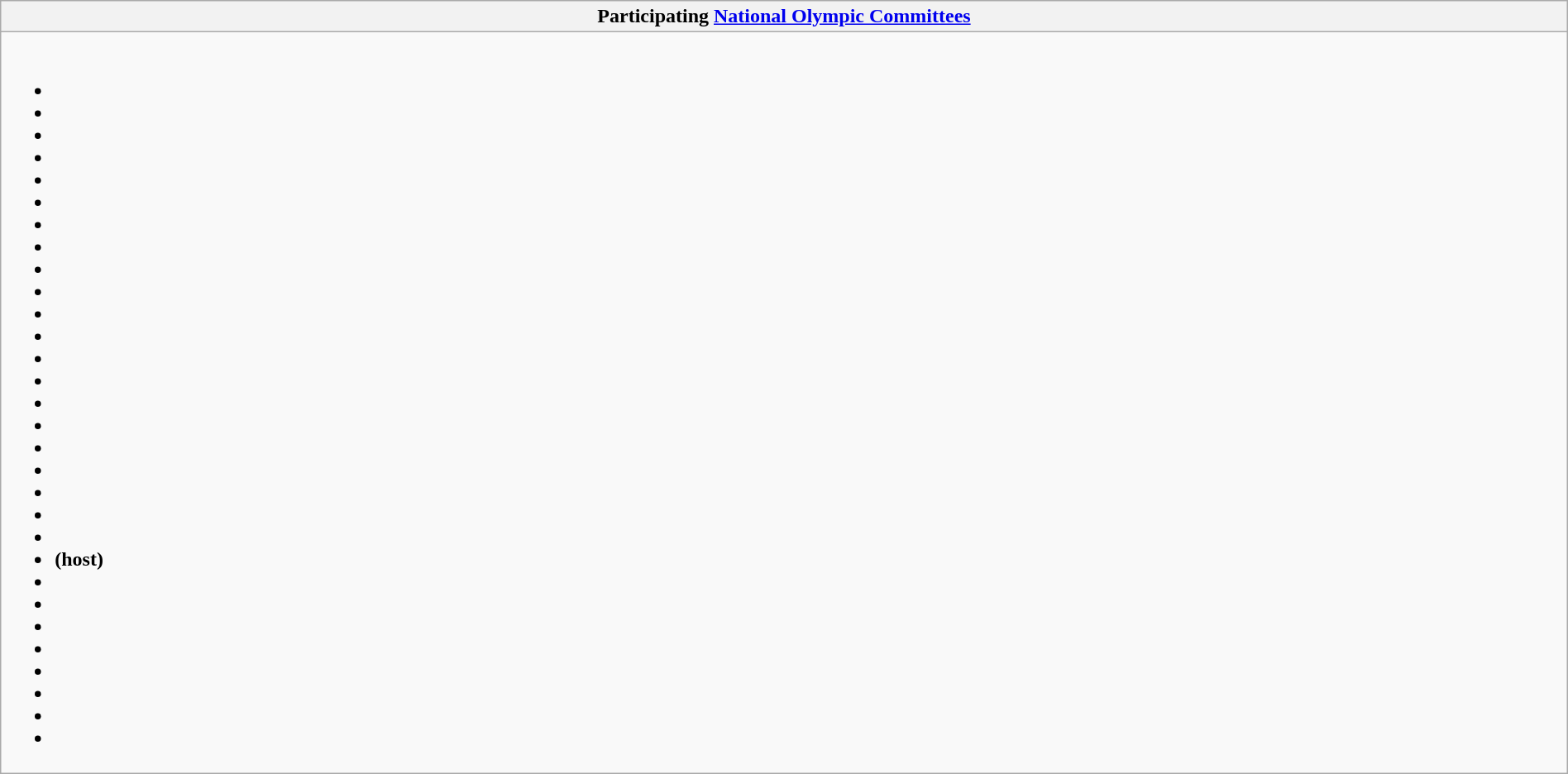<table class="wikitable collapsible" style="width:100%;">
<tr>
<th>Participating <a href='#'>National Olympic Committees</a></th>
</tr>
<tr>
<td><br><ul><li></li><li></li><li></li><li></li><li></li><li></li><li></li><li></li><li></li><li></li><li></li><li></li><li></li><li></li><li></li><li></li><li></li><li></li><li></li><li></li><li></li><li> <strong>(host)</strong></li><li></li><li></li><li></li><li></li><li></li><li></li><li></li><li></li></ul></td>
</tr>
</table>
